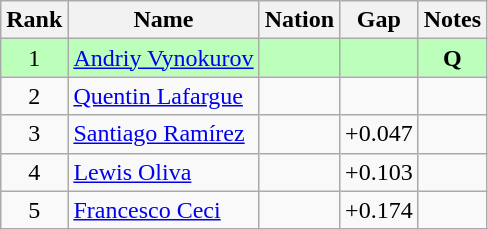<table class="wikitable sortable" style="text-align:center">
<tr>
<th>Rank</th>
<th>Name</th>
<th>Nation</th>
<th>Gap</th>
<th>Notes</th>
</tr>
<tr bgcolor=bbffbb>
<td>1</td>
<td align=left><a href='#'>Andriy Vynokurov</a></td>
<td align=left></td>
<td></td>
<td><strong>Q</strong></td>
</tr>
<tr>
<td>2</td>
<td align=left><a href='#'>Quentin Lafargue</a></td>
<td align=left></td>
<td></td>
<td></td>
</tr>
<tr>
<td>3</td>
<td align=left><a href='#'>Santiago Ramírez</a></td>
<td align=left></td>
<td>+0.047</td>
<td></td>
</tr>
<tr>
<td>4</td>
<td align=left><a href='#'>Lewis Oliva</a></td>
<td align=left></td>
<td>+0.103</td>
<td></td>
</tr>
<tr>
<td>5</td>
<td align=left><a href='#'>Francesco Ceci</a></td>
<td align=left></td>
<td>+0.174</td>
<td></td>
</tr>
</table>
